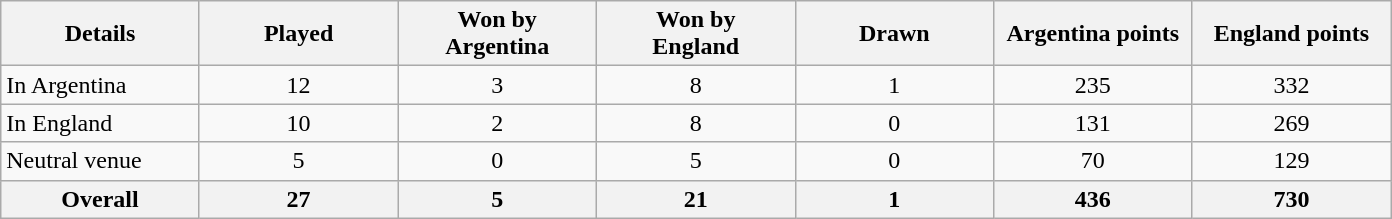<table class="wikitable sortable">
<tr>
<th width="125">Details</th>
<th width="125">Played</th>
<th width="125">Won by<br>Argentina</th>
<th width="125">Won by<br>England</th>
<th width="125">Drawn</th>
<th width="125">Argentina points</th>
<th width="125">England points</th>
</tr>
<tr>
<td>In Argentina</td>
<td align=center>12</td>
<td align=center>3</td>
<td align=center>8</td>
<td align=center>1</td>
<td align=center>235</td>
<td align=center>332</td>
</tr>
<tr>
<td>In England</td>
<td align=center>10</td>
<td align=center>2</td>
<td align=center>8</td>
<td align=center>0</td>
<td align=center>131</td>
<td align=center>269</td>
</tr>
<tr>
<td>Neutral venue</td>
<td align=center>5</td>
<td align=center>0</td>
<td align=center>5</td>
<td align=center>0</td>
<td align=center>70</td>
<td align=center>129</td>
</tr>
<tr class="sortbottom">
<th>Overall</th>
<th>27</th>
<th>5</th>
<th>21</th>
<th>1</th>
<th>436</th>
<th>730</th>
</tr>
</table>
